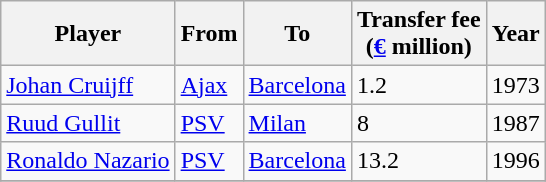<table class="wikitable">
<tr>
<th>Player</th>
<th>From</th>
<th>To</th>
<th>Transfer fee<br>(<a href='#'>€</a> million)</th>
<th>Year</th>
</tr>
<tr>
<td> <a href='#'>Johan Cruijff</a></td>
<td> <a href='#'>Ajax</a></td>
<td> <a href='#'>Barcelona</a></td>
<td>1.2</td>
<td>1973</td>
</tr>
<tr>
<td> <a href='#'>Ruud Gullit</a></td>
<td> <a href='#'>PSV</a></td>
<td> <a href='#'>Milan</a></td>
<td>8</td>
<td>1987</td>
</tr>
<tr>
<td> <a href='#'>Ronaldo Nazario</a></td>
<td> <a href='#'>PSV</a></td>
<td> <a href='#'>Barcelona</a></td>
<td>13.2</td>
<td>1996</td>
</tr>
<tr>
</tr>
</table>
